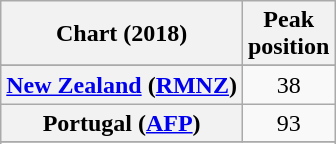<table class="wikitable mw-collapsible plainrowheaders" style="text-align:center">
<tr>
<th scope="col">Chart (2018)</th>
<th scope="col">Peak<br>position</th>
</tr>
<tr>
</tr>
<tr>
<th scope="row"><a href='#'>New Zealand</a> (<a href='#'>RMNZ</a>)</th>
<td>38</td>
</tr>
<tr>
<th scope="row">Portugal (<a href='#'>AFP</a>)</th>
<td>93</td>
</tr>
<tr>
</tr>
<tr>
</tr>
</table>
